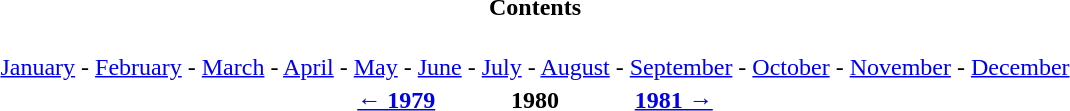<table class="toc hlist" id="toc" summary="Contents" style="margin-left:auto; margin-right:auto; text-align:center;">
<tr>
<th></th>
<th width="125">Contents</th>
<th></th>
</tr>
<tr>
<td colspan="3"><br><a href='#'>January</a> - <a href='#'>February</a> - <a href='#'>March</a> - <a href='#'>April</a> - <a href='#'>May</a> - <a href='#'>June</a> - <a href='#'>July</a> - <a href='#'>August</a> - <a href='#'>September</a> - <a href='#'>October</a> - <a href='#'>November</a> - <a href='#'>December</a></td>
</tr>
<tr>
<th align="right" width="310"><a href='#'>← 1979</a></th>
<th width="125">1980</th>
<th align="left" width="310"><a href='#'>1981 →</a></th>
</tr>
</table>
